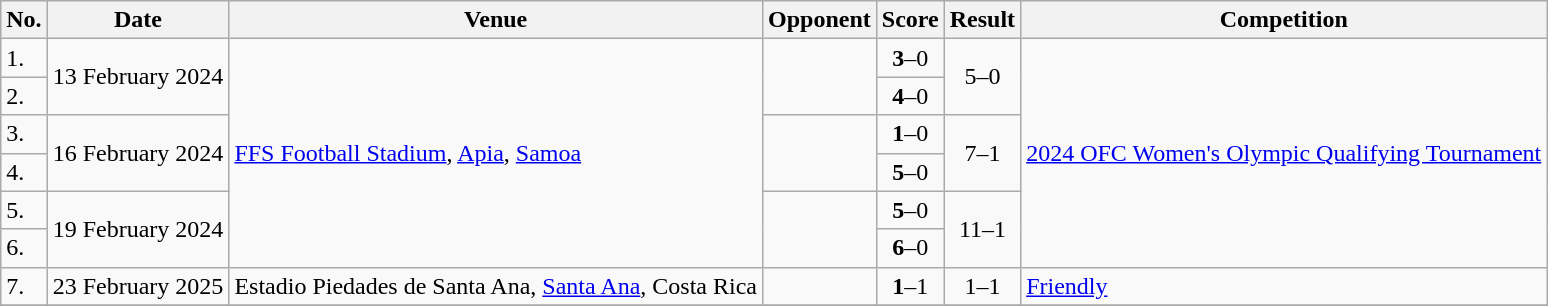<table class="wikitable">
<tr>
<th>No.</th>
<th>Date</th>
<th>Venue</th>
<th>Opponent</th>
<th>Score</th>
<th>Result</th>
<th>Competition</th>
</tr>
<tr>
<td>1.</td>
<td rowspan=2>13 February 2024</td>
<td rowspan=6><a href='#'>FFS Football Stadium</a>, <a href='#'>Apia</a>, <a href='#'>Samoa</a></td>
<td rowspan=2></td>
<td align=center><strong>3</strong>–0</td>
<td rowspan=2 align=center>5–0</td>
<td rowspan=6><a href='#'>2024 OFC Women's Olympic Qualifying Tournament</a></td>
</tr>
<tr>
<td>2.</td>
<td align=center><strong>4</strong>–0</td>
</tr>
<tr>
<td>3.</td>
<td rowspan=2>16 February 2024</td>
<td rowspan=2></td>
<td align=center><strong>1</strong>–0</td>
<td rowspan=2 align=center>7–1</td>
</tr>
<tr>
<td>4.</td>
<td align=center><strong>5</strong>–0</td>
</tr>
<tr>
<td>5.</td>
<td rowspan=2>19 February 2024</td>
<td rowspan=2></td>
<td align=center><strong>5</strong>–0</td>
<td rowspan=2 align=center>11–1</td>
</tr>
<tr>
<td>6.</td>
<td align=center><strong>6</strong>–0</td>
</tr>
<tr>
<td>7.</td>
<td>23 February 2025</td>
<td>Estadio Piedades de Santa Ana, <a href='#'>Santa Ana</a>, Costa Rica</td>
<td></td>
<td align=center><strong>1</strong>–1</td>
<td align=center>1–1</td>
<td><a href='#'>Friendly</a></td>
</tr>
<tr>
</tr>
</table>
